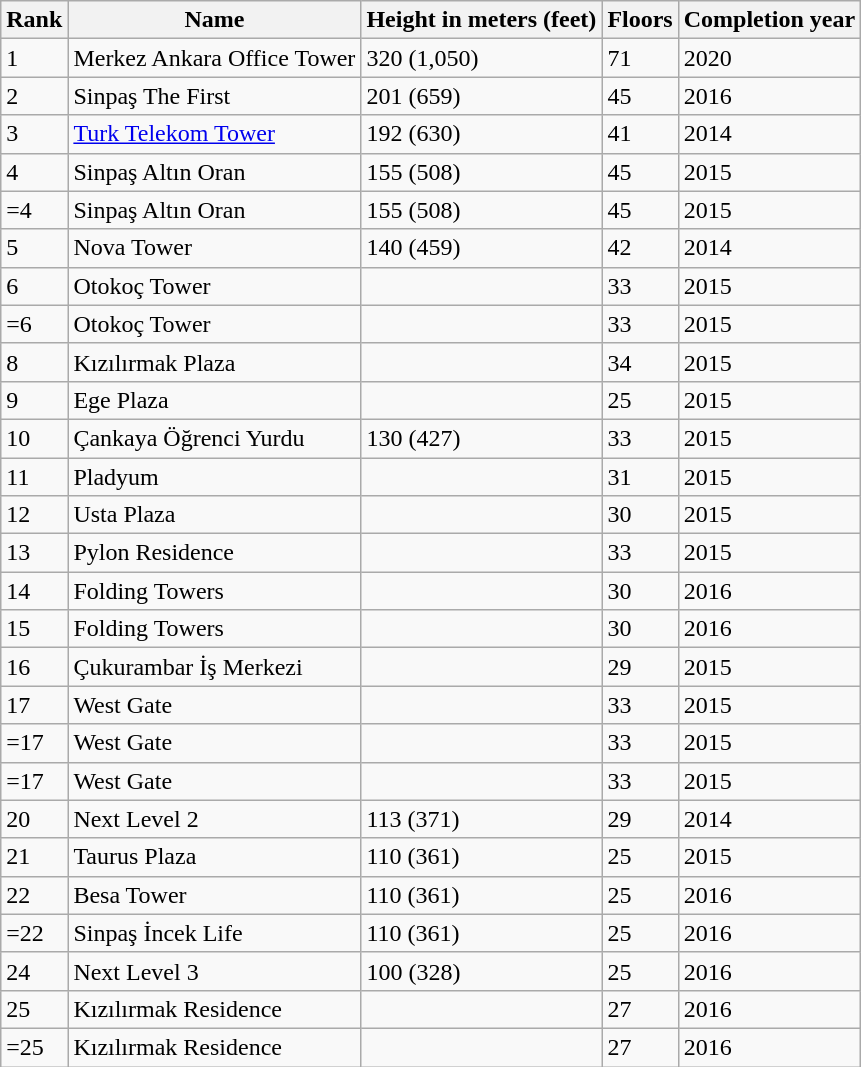<table class="wikitable">
<tr>
<th>Rank</th>
<th>Name</th>
<th>Height in meters (feet)</th>
<th>Floors</th>
<th>Completion year</th>
</tr>
<tr>
<td>1</td>
<td>Merkez Ankara Office Tower</td>
<td>320 (1,050)</td>
<td>71</td>
<td>2020</td>
</tr>
<tr>
<td>2</td>
<td>Sinpaş The First</td>
<td>201 (659)</td>
<td>45</td>
<td>2016</td>
</tr>
<tr>
<td>3</td>
<td><a href='#'>Turk Telekom Tower</a></td>
<td>192 (630)</td>
<td>41</td>
<td>2014</td>
</tr>
<tr>
<td>4</td>
<td>Sinpaş Altın Oran</td>
<td>155 (508)</td>
<td>45</td>
<td>2015</td>
</tr>
<tr>
<td>=4</td>
<td>Sinpaş Altın Oran</td>
<td>155 (508)</td>
<td>45</td>
<td>2015</td>
</tr>
<tr>
<td>5</td>
<td>Nova Tower</td>
<td>140 (459)</td>
<td>42</td>
<td>2014</td>
</tr>
<tr>
<td>6</td>
<td>Otokoç Tower</td>
<td></td>
<td>33</td>
<td>2015</td>
</tr>
<tr>
<td>=6</td>
<td>Otokoç Tower</td>
<td></td>
<td>33</td>
<td>2015</td>
</tr>
<tr>
<td>8</td>
<td>Kızılırmak Plaza</td>
<td></td>
<td>34</td>
<td>2015</td>
</tr>
<tr>
<td>9</td>
<td>Ege Plaza</td>
<td></td>
<td>25</td>
<td>2015</td>
</tr>
<tr>
<td>10</td>
<td>Çankaya Öğrenci Yurdu</td>
<td>130 (427)</td>
<td>33</td>
<td>2015</td>
</tr>
<tr>
<td>11</td>
<td>Pladyum</td>
<td></td>
<td>31</td>
<td>2015</td>
</tr>
<tr>
<td>12</td>
<td>Usta Plaza</td>
<td></td>
<td>30</td>
<td>2015</td>
</tr>
<tr>
<td>13</td>
<td>Pylon Residence</td>
<td></td>
<td>33</td>
<td>2015</td>
</tr>
<tr>
<td>14</td>
<td>Folding Towers</td>
<td></td>
<td>30</td>
<td>2016</td>
</tr>
<tr>
<td>15</td>
<td>Folding Towers</td>
<td></td>
<td>30</td>
<td>2016</td>
</tr>
<tr>
<td>16</td>
<td>Çukurambar İş Merkezi</td>
<td></td>
<td>29</td>
<td>2015</td>
</tr>
<tr>
<td>17</td>
<td>West Gate</td>
<td></td>
<td>33</td>
<td>2015</td>
</tr>
<tr>
<td>=17</td>
<td>West Gate</td>
<td></td>
<td>33</td>
<td>2015</td>
</tr>
<tr>
<td>=17</td>
<td>West Gate</td>
<td></td>
<td>33</td>
<td>2015</td>
</tr>
<tr>
<td>20</td>
<td>Next Level 2</td>
<td>113 (371)</td>
<td>29</td>
<td>2014</td>
</tr>
<tr>
<td>21</td>
<td>Taurus Plaza</td>
<td>110 (361)</td>
<td>25</td>
<td>2015</td>
</tr>
<tr>
<td>22</td>
<td>Besa Tower</td>
<td>110 (361)</td>
<td>25</td>
<td>2016</td>
</tr>
<tr>
<td>=22</td>
<td>Sinpaş İncek Life</td>
<td>110 (361)</td>
<td>25</td>
<td>2016</td>
</tr>
<tr>
<td>24</td>
<td>Next Level 3</td>
<td>100 (328)</td>
<td>25</td>
<td>2016</td>
</tr>
<tr>
<td>25</td>
<td>Kızılırmak Residence</td>
<td></td>
<td>27</td>
<td>2016</td>
</tr>
<tr>
<td>=25</td>
<td>Kızılırmak Residence</td>
<td></td>
<td>27</td>
<td>2016</td>
</tr>
</table>
